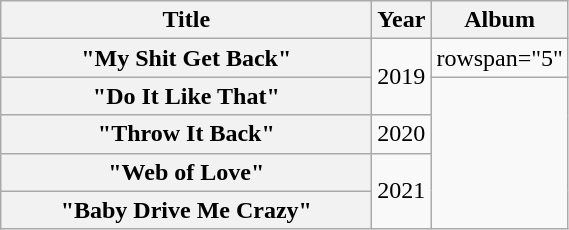<table class="wikitable plainrowheaders" style="text-align:center;">
<tr>
<th scope="col" style="width:15em;">Title</th>
<th scope="col">Year</th>
<th scope="col">Album</th>
</tr>
<tr>
<th scope="row">"My Shit Get Back"<br></th>
<td rowspan="2">2019</td>
<td>rowspan="5" </td>
</tr>
<tr>
<th scope="row">"Do It Like That"<br></th>
</tr>
<tr>
<th scope="row">"Throw It Back"<br></th>
<td>2020</td>
</tr>
<tr>
<th scope="row">"Web of Love"<br></th>
<td rowspan="2">2021</td>
</tr>
<tr>
<th scope="row">"Baby Drive Me Crazy"<br></th>
</tr>
</table>
